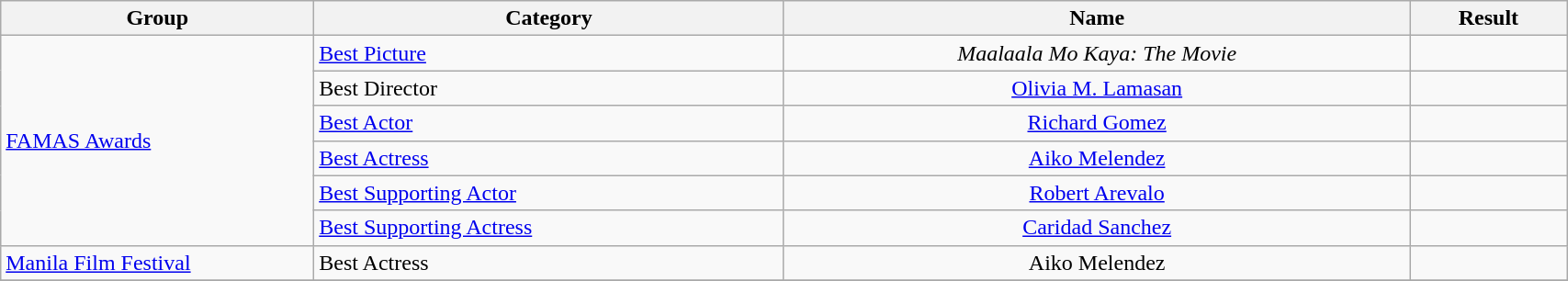<table | width="90%" class="wikitable sortable">
<tr>
<th width="20%">Group</th>
<th width="30%">Category</th>
<th width="40%">Name</th>
<th width="10%">Result</th>
</tr>
<tr>
<td rowspan="6" align="left"><a href='#'>FAMAS Awards</a></td>
<td><a href='#'>Best Picture</a></td>
<td align="center"><em>Maalaala Mo Kaya: The Movie</em></td>
<td></td>
</tr>
<tr>
<td>Best Director</td>
<td align="center"><a href='#'>Olivia M. Lamasan</a></td>
<td></td>
</tr>
<tr>
<td><a href='#'>Best Actor</a></td>
<td align="center"><a href='#'>Richard Gomez</a></td>
<td></td>
</tr>
<tr>
<td><a href='#'>Best Actress</a></td>
<td align="center"><a href='#'>Aiko Melendez</a></td>
<td></td>
</tr>
<tr>
<td><a href='#'>Best Supporting Actor</a></td>
<td align="center"><a href='#'>Robert Arevalo</a></td>
<td></td>
</tr>
<tr>
<td><a href='#'>Best Supporting Actress</a></td>
<td align="center"><a href='#'>Caridad Sanchez</a></td>
<td></td>
</tr>
<tr>
<td><a href='#'>Manila Film Festival</a></td>
<td>Best Actress</td>
<td align="center">Aiko Melendez</td>
<td></td>
</tr>
<tr>
</tr>
</table>
